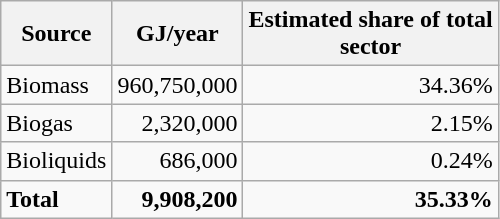<table style="text-align: right" class="wikitable">
<tr>
<th>Source</th>
<th>GJ/year</th>
<th>Estimated share of total<br>sector</th>
</tr>
<tr>
<td align="left">Biomass</td>
<td>960,750,000</td>
<td>34.36%</td>
</tr>
<tr>
<td align="left">Biogas</td>
<td>2,320,000</td>
<td>2.15%</td>
</tr>
<tr>
<td align="left">Bioliquids</td>
<td>686,000</td>
<td>0.24%</td>
</tr>
<tr>
<td align="left"><strong>Total</strong></td>
<td><strong>9,908,200</strong></td>
<td><strong>35.33%</strong></td>
</tr>
</table>
